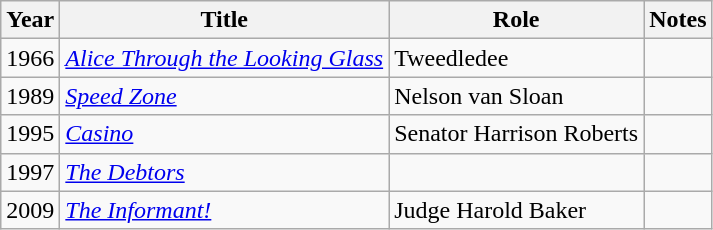<table class="wikitable">
<tr>
<th>Year</th>
<th>Title</th>
<th>Role</th>
<th>Notes</th>
</tr>
<tr>
<td>1966</td>
<td><em><a href='#'>Alice Through the Looking Glass</a></em></td>
<td>Tweedledee</td>
<td></td>
</tr>
<tr>
<td>1989</td>
<td><em><a href='#'>Speed Zone</a></em></td>
<td>Nelson van Sloan</td>
<td></td>
</tr>
<tr>
<td>1995</td>
<td><em><a href='#'>Casino</a></em></td>
<td>Senator Harrison Roberts</td>
<td></td>
</tr>
<tr>
<td>1997</td>
<td><em><a href='#'>The Debtors</a></em></td>
<td></td>
<td></td>
</tr>
<tr>
<td>2009</td>
<td><em><a href='#'>The Informant!</a></em></td>
<td>Judge Harold Baker</td>
<td></td>
</tr>
</table>
